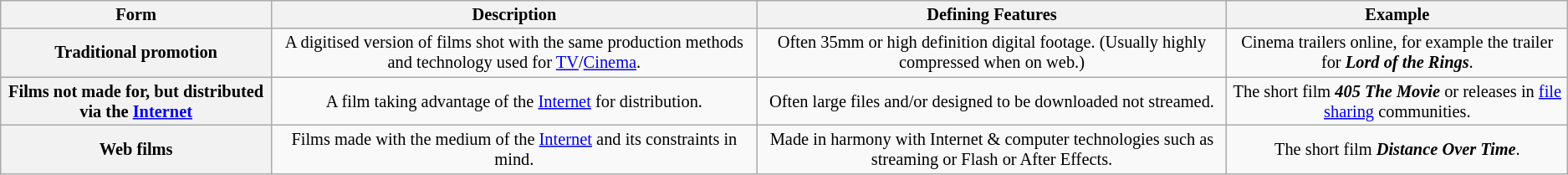<table style="font-size: 85%; text-align: center;" class="wikitable">
<tr>
<th>Form</th>
<th>Description</th>
<th>Defining Features</th>
<th>Example</th>
</tr>
<tr>
<th>Traditional promotion</th>
<td>A digitised version of films shot with the same production methods and technology used for <a href='#'>TV</a>/<a href='#'>Cinema</a>.</td>
<td>Often 35mm or high definition digital footage. (Usually highly compressed when on web.)</td>
<td>Cinema trailers online, for example the trailer for <strong><em>Lord of the Rings</em></strong>.</td>
</tr>
<tr>
<th>Films not made for, but distributed via the <a href='#'>Internet</a></th>
<td>A film taking advantage of the <a href='#'>Internet</a> for distribution.</td>
<td>Often large files and/or designed to be downloaded not streamed.</td>
<td>The short film <strong><em>405 The Movie</em></strong> or releases in <a href='#'>file sharing</a> communities.</td>
</tr>
<tr>
<th>Web films</th>
<td>Films made with the medium of the <a href='#'>Internet</a> and its constraints in mind.</td>
<td>Made in harmony with Internet & computer technologies such as streaming or Flash or After Effects.</td>
<td>The short film <strong><em>Distance Over Time</em></strong>.</td>
</tr>
</table>
